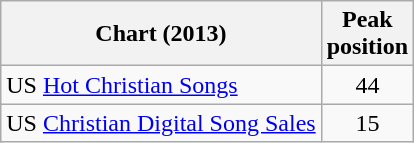<table class="wikitable">
<tr>
<th>Chart (2013)</th>
<th>Peak<br>position</th>
</tr>
<tr>
<td>US <a href='#'>Hot Christian Songs</a></td>
<td align="center">44</td>
</tr>
<tr>
<td>US <a href='#'>Christian Digital Song Sales</a></td>
<td align="center">15</td>
</tr>
</table>
